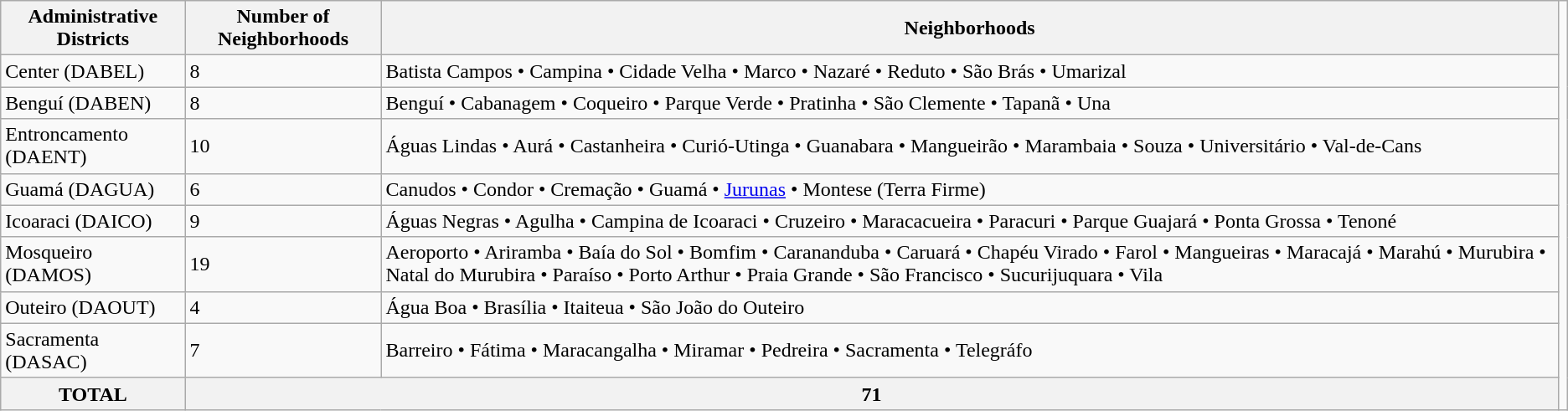<table class="wikitable">
<tr>
<th>Administrative Districts</th>
<th>Number of Neighborhoods</th>
<th>Neighborhoods</th>
<td rowspan="10"></td>
</tr>
<tr>
<td>Center (DABEL)</td>
<td>8</td>
<td>Batista Campos • Campina • Cidade Velha • Marco • Nazaré • Reduto • São Brás • Umarizal</td>
</tr>
<tr>
<td>Benguí (DABEN)</td>
<td>8</td>
<td>Benguí • Cabanagem • Coqueiro • Parque Verde • Pratinha • São Clemente • Tapanã • Una</td>
</tr>
<tr>
<td>Entroncamento (DAENT)</td>
<td>10</td>
<td>Águas Lindas • Aurá • Castanheira • Curió-Utinga • Guanabara • Mangueirão • Marambaia • Souza • Universitário • Val-de-Cans</td>
</tr>
<tr>
<td>Guamá (DAGUA)</td>
<td>6</td>
<td>Canudos • Condor • Cremação • Guamá • <a href='#'>Jurunas</a> • Montese (Terra Firme)</td>
</tr>
<tr>
<td>Icoaraci (DAICO)</td>
<td>9</td>
<td>Águas Negras • Agulha • Campina de Icoaraci • Cruzeiro • Maracacueira • Paracuri • Parque Guajará • Ponta Grossa • Tenoné</td>
</tr>
<tr>
<td>Mosqueiro (DAMOS)</td>
<td>19</td>
<td>Aeroporto • Ariramba • Baía do Sol • Bomfim • Carananduba • Caruará • Chapéu Virado • Farol • Mangueiras • Maracajá • Marahú • Murubira • Natal do Murubira • Paraíso • Porto Arthur • Praia Grande • São Francisco • Sucurijuquara • Vila</td>
</tr>
<tr>
<td>Outeiro (DAOUT)</td>
<td>4</td>
<td>Água Boa • Brasília • Itaiteua • São João do Outeiro</td>
</tr>
<tr>
<td>Sacramenta (DASAC)</td>
<td>7</td>
<td>Barreiro • Fátima • Maracangalha • Miramar • Pedreira • Sacramenta • Telegráfo</td>
</tr>
<tr>
<th>TOTAL</th>
<th colspan="2" align=center>71</th>
</tr>
</table>
